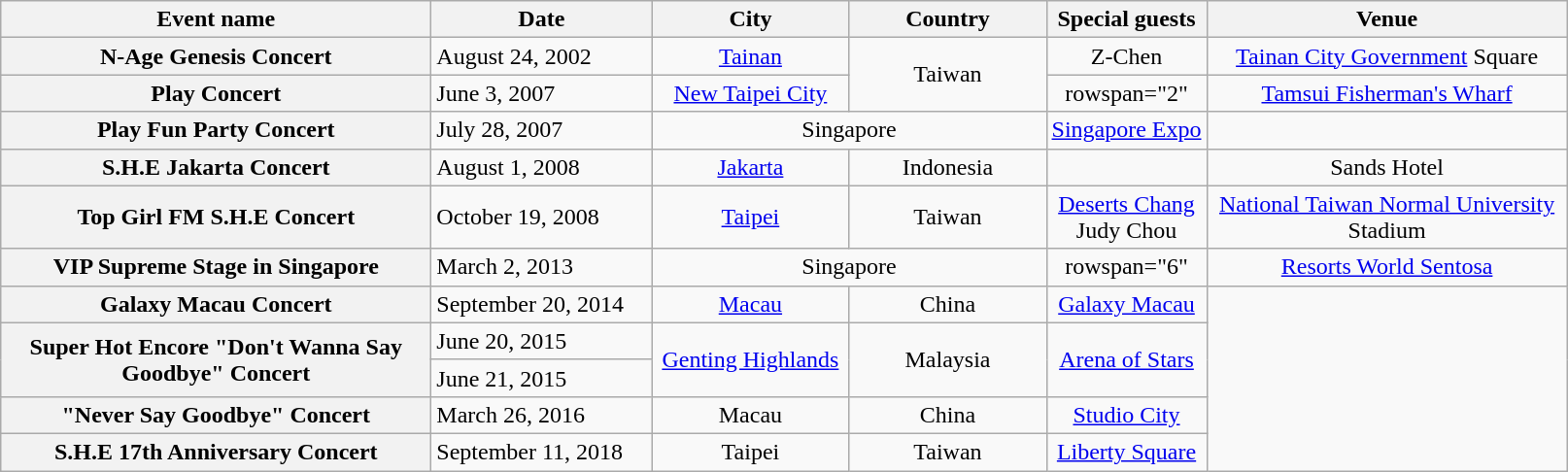<table class="wikitable plainrowheaders" style="text-align:center;">
<tr>
<th scope="col" style="width:18em;">Event name</th>
<th scope="col" style="width:9em;">Date</th>
<th scope="col" style="width:8em;">City</th>
<th scope="col" style="width:8em;">Country</th>
<th>Special guests</th>
<th scope="col" style="width:15em;">Venue</th>
</tr>
<tr>
<th scope="row">N-Age Genesis Concert</th>
<td style="text-align:left;">August 24, 2002</td>
<td><a href='#'>Tainan</a></td>
<td rowspan="2">Taiwan</td>
<td>Z-Chen</td>
<td><a href='#'>Tainan City Government</a> Square</td>
</tr>
<tr>
<th scope="row">Play Concert</th>
<td style="text-align:left;">June 3, 2007</td>
<td><a href='#'>New Taipei City</a></td>
<td>rowspan="2" </td>
<td><a href='#'>Tamsui Fisherman's Wharf</a></td>
</tr>
<tr>
<th scope="row">Play Fun Party Concert</th>
<td style="text-align:left;">July 28, 2007</td>
<td colspan="2">Singapore</td>
<td><a href='#'>Singapore Expo</a></td>
</tr>
<tr>
<th scope="row">S.H.E Jakarta Concert</th>
<td style="text-align:left;">August 1, 2008</td>
<td><a href='#'>Jakarta</a></td>
<td>Indonesia</td>
<td></td>
<td>Sands Hotel</td>
</tr>
<tr>
<th scope="row">Top Girl FM S.H.E Concert</th>
<td style="text-align:left;">October 19, 2008</td>
<td><a href='#'>Taipei</a></td>
<td>Taiwan</td>
<td><a href='#'>Deserts Chang</a><br>Judy Chou</td>
<td><a href='#'>National Taiwan Normal University</a> Stadium</td>
</tr>
<tr>
<th scope="row">VIP Supreme Stage in Singapore</th>
<td style="text-align:left;">March 2, 2013</td>
<td colspan="2">Singapore</td>
<td>rowspan="6" </td>
<td><a href='#'>Resorts World Sentosa</a></td>
</tr>
<tr>
<th scope="row">Galaxy Macau Concert</th>
<td style="text-align:left;">September 20, 2014</td>
<td><a href='#'>Macau</a></td>
<td>China</td>
<td><a href='#'>Galaxy Macau</a></td>
</tr>
<tr>
<th rowspan="2" scope="row">Super Hot Encore "Don't Wanna Say Goodbye" Concert</th>
<td style="text-align:left;">June 20, 2015</td>
<td rowspan="2"><a href='#'>Genting Highlands</a></td>
<td rowspan="2">Malaysia</td>
<td rowspan="2"><a href='#'>Arena of Stars</a></td>
</tr>
<tr>
<td style="text-align:left;">June 21, 2015</td>
</tr>
<tr>
<th scope="row">"Never Say Goodbye" Concert</th>
<td style="text-align:left;">March 26, 2016</td>
<td>Macau</td>
<td>China</td>
<td><a href='#'>Studio City</a></td>
</tr>
<tr>
<th scope="row">S.H.E 17th Anniversary Concert</th>
<td style="text-align:left;">September 11, 2018</td>
<td>Taipei</td>
<td>Taiwan</td>
<td><a href='#'>Liberty Square</a></td>
</tr>
</table>
